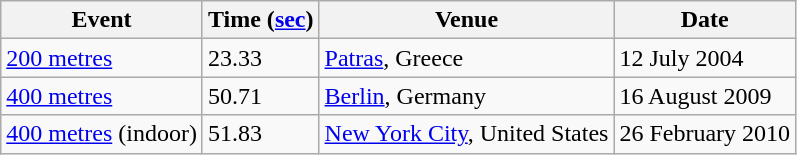<table class=wikitable>
<tr>
<th>Event</th>
<th>Time (<a href='#'>sec</a>)</th>
<th>Venue</th>
<th>Date</th>
</tr>
<tr>
<td><a href='#'>200 metres</a></td>
<td>23.33</td>
<td><a href='#'>Patras</a>, Greece</td>
<td>12 July 2004</td>
</tr>
<tr>
<td><a href='#'>400 metres</a></td>
<td>50.71</td>
<td><a href='#'>Berlin</a>, Germany</td>
<td>16 August 2009</td>
</tr>
<tr>
<td><a href='#'>400 metres</a> (indoor)</td>
<td>51.83</td>
<td><a href='#'>New York City</a>, United States</td>
<td>26 February 2010</td>
</tr>
</table>
